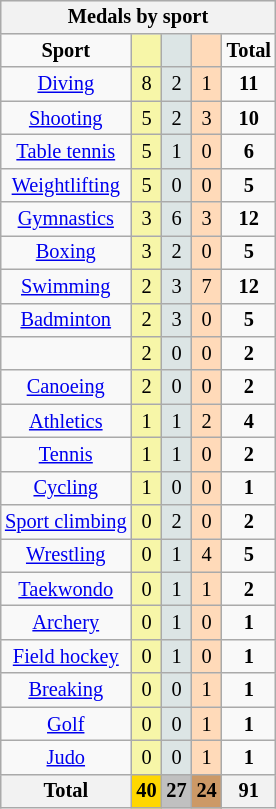<table class="wikitable" style=font-size:85%;float:right;text-align:center>
<tr style="background:#efefef;">
<th colspan=5><strong>Medals by sport</strong></th>
</tr>
<tr align=center>
<td><strong>Sport</strong></td>
<td bgcolor=#f7f6a8></td>
<td bgcolor=#dce5e5></td>
<td bgcolor=#ffdab9></td>
<td><strong>Total</strong></td>
</tr>
<tr align=center>
<td><a href='#'>Diving</a></td>
<td style="background:#F7F6A8;">8</td>
<td style="background:#DCE5E5;">2</td>
<td style="background:#FFDAB9;">1</td>
<td><strong>11</strong></td>
</tr>
<tr align=center>
<td><a href='#'>Shooting</a></td>
<td style="background:#F7F6A8;">5</td>
<td style="background:#DCE5E5;">2</td>
<td style="background:#FFDAB9;">3</td>
<td><strong>10</strong></td>
</tr>
<tr align=center>
<td><a href='#'>Table tennis</a></td>
<td style="background:#F7F6A8;">5</td>
<td style="background:#DCE5E5;">1</td>
<td style="background:#FFDAB9;">0</td>
<td><strong>6</strong></td>
</tr>
<tr align=center>
<td><a href='#'>Weightlifting</a></td>
<td style="background:#F7F6A8;">5</td>
<td style="background:#DCE5E5;">0</td>
<td style="background:#FFDAB9;">0</td>
<td><strong>5</strong></td>
</tr>
<tr align=center>
<td><a href='#'>Gymnastics</a></td>
<td style="background:#F7F6A8;">3</td>
<td style="background:#DCE5E5;">6</td>
<td style="background:#FFDAB9;">3</td>
<td><strong>12</strong></td>
</tr>
<tr align=center>
<td><a href='#'>Boxing</a></td>
<td style="background:#F7F6A8;">3</td>
<td style="background:#DCE5E5;">2</td>
<td style="background:#FFDAB9;">0</td>
<td><strong>5</strong></td>
</tr>
<tr align=center>
<td><a href='#'>Swimming</a></td>
<td style="background:#F7F6A8;">2</td>
<td style="background:#DCE5E5;">3</td>
<td style="background:#FFDAB9;">7</td>
<td><strong>12</strong></td>
</tr>
<tr align=center>
<td><a href='#'>Badminton</a></td>
<td style="background:#F7F6A8;">2</td>
<td style="background:#DCE5E5;">3</td>
<td style="background:#FFDAB9;">0</td>
<td><strong>5</strong></td>
</tr>
<tr align=center>
<td></td>
<td style="background:#F7F6A8;">2</td>
<td style="background:#DCE5E5;">0</td>
<td style="background:#FFDAB9;">0</td>
<td><strong>2</strong></td>
</tr>
<tr align=center>
<td><a href='#'>Canoeing</a></td>
<td style="background:#F7F6A8;">2</td>
<td style="background:#DCE5E5;">0</td>
<td style="background:#FFDAB9;">0</td>
<td><strong>2</strong></td>
</tr>
<tr align=center>
<td><a href='#'>Athletics</a></td>
<td style="background:#F7F6A8;">1</td>
<td style="background:#DCE5E5;">1</td>
<td style="background:#FFDAB9;">2</td>
<td><strong>4</strong></td>
</tr>
<tr align=center>
<td><a href='#'>Tennis</a></td>
<td style="background:#F7F6A8;">1</td>
<td style="background:#DCE5E5;">1</td>
<td style="background:#FFDAB9;">0</td>
<td><strong>2</strong></td>
</tr>
<tr align=center>
<td><a href='#'>Cycling</a></td>
<td style="background:#F7F6A8;">1</td>
<td style="background:#DCE5E5;">0</td>
<td style="background:#FFDAB9;">0</td>
<td><strong>1</strong></td>
</tr>
<tr align=center>
<td><a href='#'>Sport climbing</a></td>
<td style="background:#F7F6A8;">0</td>
<td style="background:#DCE5E5;">2</td>
<td style="background:#FFDAB9;">0</td>
<td><strong>2</strong></td>
</tr>
<tr align=center>
<td><a href='#'>Wrestling</a></td>
<td style="background:#F7F6A8;">0</td>
<td style="background:#DCE5E5;">1</td>
<td style="background:#FFDAB9;">4</td>
<td><strong>5</strong></td>
</tr>
<tr align=center>
<td><a href='#'>Taekwondo</a></td>
<td style="background:#F7F6A8;">0</td>
<td style="background:#DCE5E5;">1</td>
<td style="background:#FFDAB9;">1</td>
<td><strong>2</strong></td>
</tr>
<tr align=center>
<td><a href='#'>Archery</a></td>
<td style="background:#F7F6A8;">0</td>
<td style="background:#DCE5E5;">1</td>
<td style="background:#FFDAB9;">0</td>
<td><strong>1</strong></td>
</tr>
<tr align=center>
<td><a href='#'>Field hockey</a></td>
<td style="background:#F7F6A8;">0</td>
<td style="background:#DCE5E5;">1</td>
<td style="background:#FFDAB9;">0</td>
<td><strong>1</strong></td>
</tr>
<tr align=center>
<td><a href='#'>Breaking</a></td>
<td style="background:#F7F6A8;">0</td>
<td style="background:#DCE5E5;">0</td>
<td style="background:#FFDAB9;">1</td>
<td><strong>1</strong></td>
</tr>
<tr align=center>
<td><a href='#'>Golf</a></td>
<td style="background:#F7F6A8;">0</td>
<td style="background:#DCE5E5;">0</td>
<td style="background:#FFDAB9;">1</td>
<td><strong>1</strong></td>
</tr>
<tr align=center>
<td><a href='#'>Judo</a></td>
<td style="background:#F7F6A8;">0</td>
<td style="background:#DCE5E5;">0</td>
<td style="background:#FFDAB9;">1</td>
<td><strong>1</strong></td>
</tr>
<tr align=center>
<th><strong>Total</strong></th>
<th style="background:gold;"><strong>40</strong></th>
<th style="background:silver;"><strong>27</strong></th>
<th style="background:#c96;"><strong>24</strong></th>
<th><strong>91</strong></th>
</tr>
</table>
